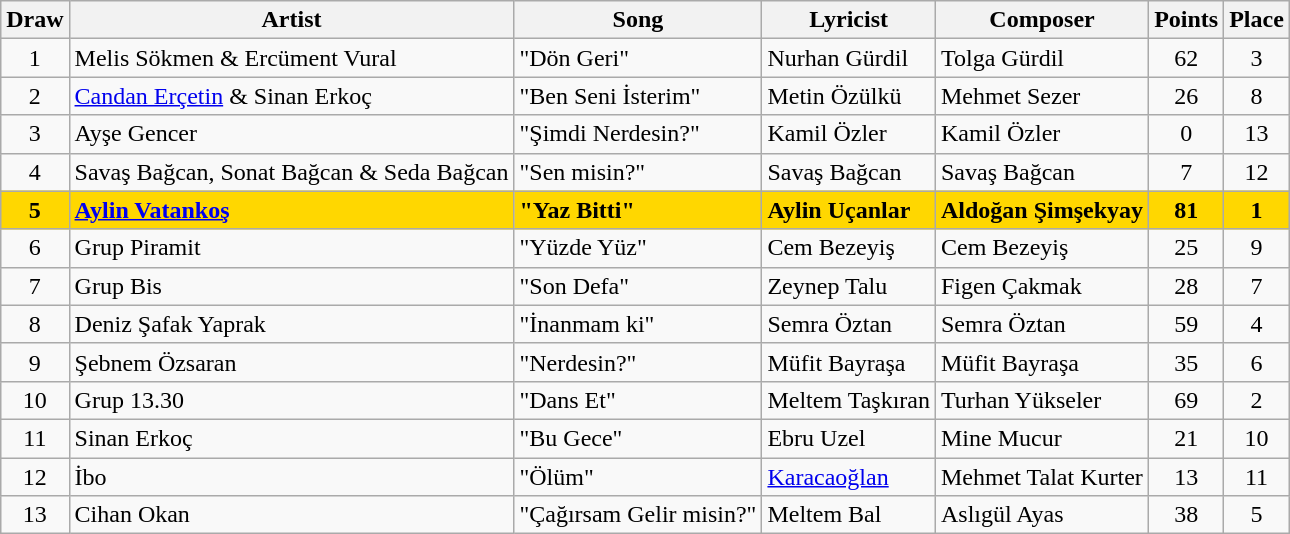<table class="sortable wikitable" style="margin: 1em auto 1em auto; text-align:center">
<tr>
<th>Draw</th>
<th>Artist</th>
<th>Song</th>
<th>Lyricist</th>
<th>Composer</th>
<th>Points</th>
<th>Place</th>
</tr>
<tr>
<td>1</td>
<td align="left">Melis Sökmen & Ercüment Vural</td>
<td align="left">"Dön Geri"</td>
<td align="left">Nurhan Gürdil</td>
<td align="left">Tolga Gürdil</td>
<td>62</td>
<td>3</td>
</tr>
<tr>
<td>2</td>
<td align="left"><a href='#'>Candan Erçetin</a> & Sinan Erkoç</td>
<td align="left">"Ben Seni İsterim"</td>
<td align="left">Metin Özülkü</td>
<td align="left">Mehmet Sezer</td>
<td>26</td>
<td>8</td>
</tr>
<tr>
<td>3</td>
<td align="left">Ayşe Gencer</td>
<td align="left">"Şimdi Nerdesin?"</td>
<td align="left">Kamil Özler</td>
<td align="left">Kamil Özler</td>
<td>0</td>
<td>13</td>
</tr>
<tr>
<td>4</td>
<td align="left">Savaş Bağcan, Sonat Bağcan & Seda Bağcan</td>
<td align="left">"Sen misin?"</td>
<td align="left">Savaş Bağcan</td>
<td align="left">Savaş Bağcan</td>
<td>7</td>
<td>12</td>
</tr>
<tr style="font-weight: bold; background: gold;">
<td>5</td>
<td align="left"><a href='#'>Aylin Vatankoş</a></td>
<td align="left">"Yaz Bitti"</td>
<td align="left">Aylin Uçanlar</td>
<td align="left">Aldoğan Şimşekyay</td>
<td>81</td>
<td>1</td>
</tr>
<tr>
<td>6</td>
<td align="left">Grup Piramit</td>
<td align="left">"Yüzde Yüz"</td>
<td align="left">Cem Bezeyiş</td>
<td align="left">Cem Bezeyiş</td>
<td>25</td>
<td>9</td>
</tr>
<tr>
<td>7</td>
<td align="left">Grup Bis</td>
<td align="left">"Son Defa"</td>
<td align="left">Zeynep Talu</td>
<td align="left">Figen Çakmak</td>
<td>28</td>
<td>7</td>
</tr>
<tr>
<td>8</td>
<td align="left">Deniz Şafak Yaprak</td>
<td align="left">"İnanmam ki"</td>
<td align="left">Semra Öztan</td>
<td align="left">Semra Öztan</td>
<td>59</td>
<td>4</td>
</tr>
<tr>
<td>9</td>
<td align="left">Şebnem Özsaran</td>
<td align="left">"Nerdesin?"</td>
<td align="left">Müfit Bayraşa</td>
<td align="left">Müfit Bayraşa</td>
<td>35</td>
<td>6</td>
</tr>
<tr>
<td>10</td>
<td align="left">Grup 13.30</td>
<td align="left">"Dans Et"</td>
<td align="left">Meltem Taşkıran</td>
<td align="left">Turhan Yükseler</td>
<td>69</td>
<td>2</td>
</tr>
<tr>
<td>11</td>
<td align="left">Sinan Erkoç</td>
<td align="left">"Bu Gece"</td>
<td align="left">Ebru Uzel</td>
<td align="left">Mine Mucur</td>
<td>21</td>
<td>10</td>
</tr>
<tr>
<td>12</td>
<td align="left">İbo</td>
<td align="left">"Ölüm"</td>
<td align="left"><a href='#'>Karacaoğlan</a></td>
<td align="left">Mehmet Talat Kurter</td>
<td>13</td>
<td>11</td>
</tr>
<tr>
<td>13</td>
<td align="left">Cihan Okan</td>
<td align="left">"Çağırsam Gelir misin?"</td>
<td align="left">Meltem Bal</td>
<td align="left">Aslıgül Ayas</td>
<td>38</td>
<td>5</td>
</tr>
</table>
